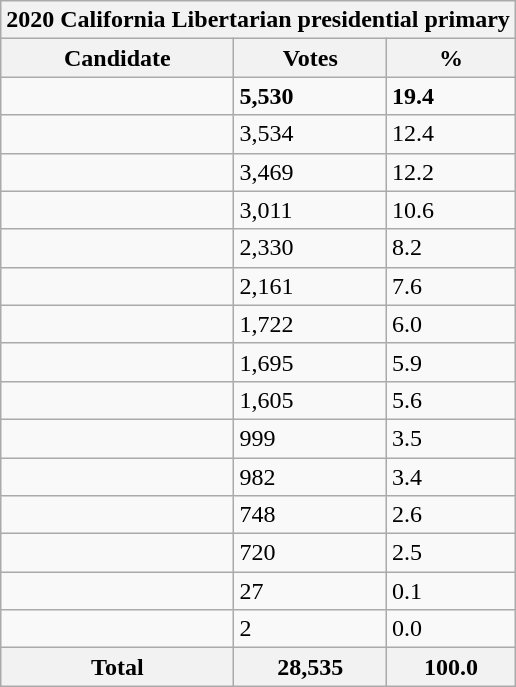<table class="wikitable sortable">
<tr>
<th colspan=4>2020 California Libertarian presidential primary</th>
</tr>
<tr>
<th>Candidate</th>
<th>Votes</th>
<th>%</th>
</tr>
<tr>
<td><strong></strong></td>
<td><strong>5,530</strong></td>
<td><strong>19.4</strong></td>
</tr>
<tr>
<td></td>
<td>3,534</td>
<td>12.4</td>
</tr>
<tr>
<td></td>
<td>3,469</td>
<td>12.2</td>
</tr>
<tr>
<td></td>
<td>3,011</td>
<td>10.6</td>
</tr>
<tr>
<td> </td>
<td>2,330</td>
<td>8.2</td>
</tr>
<tr>
<td></td>
<td>2,161</td>
<td>7.6</td>
</tr>
<tr>
<td></td>
<td>1,722</td>
<td>6.0</td>
</tr>
<tr>
<td></td>
<td>1,695</td>
<td>5.9</td>
</tr>
<tr>
<td></td>
<td>1,605</td>
<td>5.6</td>
</tr>
<tr>
<td></td>
<td>999</td>
<td>3.5</td>
</tr>
<tr>
<td></td>
<td>982</td>
<td>3.4</td>
</tr>
<tr>
<td></td>
<td>748</td>
<td>2.6</td>
</tr>
<tr>
<td></td>
<td>720</td>
<td>2.5</td>
</tr>
<tr>
<td> </td>
<td>27</td>
<td>0.1</td>
</tr>
<tr>
<td> </td>
<td>2</td>
<td>0.0</td>
</tr>
<tr>
<th>Total</th>
<th>28,535</th>
<th>100.0</th>
</tr>
</table>
